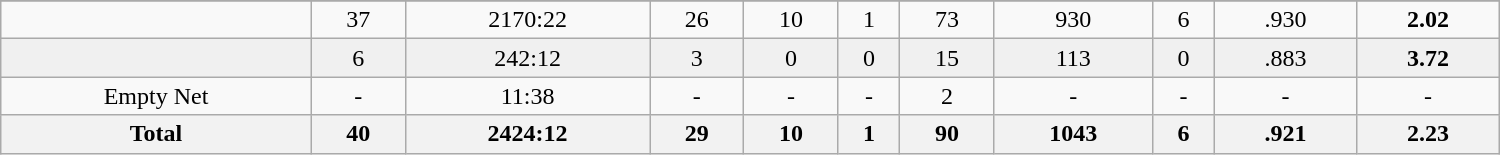<table class="wikitable sortable" width ="1000">
<tr align="center">
</tr>
<tr align="center" bgcolor="">
<td></td>
<td>37</td>
<td>2170:22</td>
<td>26</td>
<td>10</td>
<td>1</td>
<td>73</td>
<td>930</td>
<td>6</td>
<td>.930</td>
<td><strong>2.02</strong></td>
</tr>
<tr align="center" bgcolor="f0f0f0">
<td></td>
<td>6</td>
<td>242:12</td>
<td>3</td>
<td>0</td>
<td>0</td>
<td>15</td>
<td>113</td>
<td>0</td>
<td>.883</td>
<td><strong>3.72</strong></td>
</tr>
<tr align="center" bgcolor="">
<td>Empty Net</td>
<td>-</td>
<td>11:38</td>
<td>-</td>
<td>-</td>
<td>-</td>
<td>2</td>
<td>-</td>
<td>-</td>
<td>-</td>
<td>-</td>
</tr>
<tr>
<th>Total</th>
<th>40</th>
<th>2424:12</th>
<th>29</th>
<th>10</th>
<th>1</th>
<th>90</th>
<th>1043</th>
<th>6</th>
<th>.921</th>
<th>2.23</th>
</tr>
</table>
